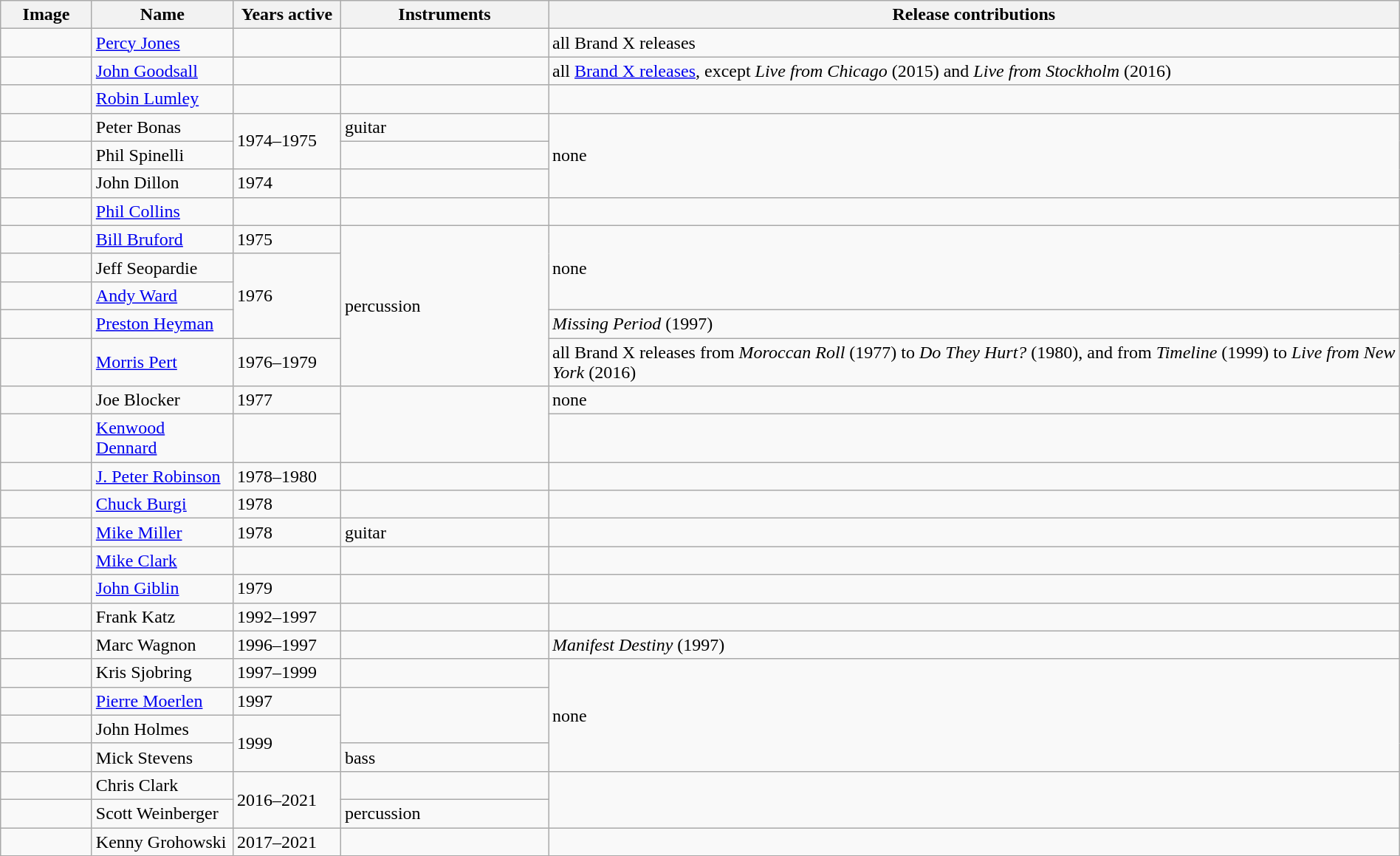<table class="wikitable" border="1" width="100%">
<tr>
<th width="75">Image</th>
<th width="120">Name</th>
<th width="90">Years active</th>
<th width="180">Instruments</th>
<th>Release contributions</th>
</tr>
<tr>
<td></td>
<td><a href='#'>Percy Jones</a></td>
<td></td>
<td></td>
<td>all Brand X releases</td>
</tr>
<tr>
<td></td>
<td><a href='#'>John Goodsall</a></td>
<td></td>
<td></td>
<td>all <a href='#'>Brand X releases</a>, except <em>Live from Chicago</em> (2015) and <em>Live from Stockholm</em> (2016)</td>
</tr>
<tr>
<td></td>
<td><a href='#'>Robin Lumley</a></td>
<td></td>
<td></td>
<td></td>
</tr>
<tr>
<td></td>
<td>Peter Bonas</td>
<td rowspan="2">1974–1975</td>
<td>guitar</td>
<td rowspan="3">none</td>
</tr>
<tr>
<td></td>
<td>Phil Spinelli</td>
<td></td>
</tr>
<tr>
<td></td>
<td>John Dillon</td>
<td>1974</td>
<td></td>
</tr>
<tr>
<td></td>
<td><a href='#'>Phil Collins</a></td>
<td></td>
<td></td>
<td></td>
</tr>
<tr>
<td></td>
<td><a href='#'>Bill Bruford</a></td>
<td>1975</td>
<td rowspan="5">percussion</td>
<td rowspan="3">none</td>
</tr>
<tr>
<td></td>
<td>Jeff Seopardie</td>
<td rowspan="3">1976</td>
</tr>
<tr>
<td></td>
<td><a href='#'>Andy Ward</a></td>
</tr>
<tr>
<td></td>
<td><a href='#'>Preston Heyman</a></td>
<td><em>Missing Period</em> (1997)</td>
</tr>
<tr>
<td></td>
<td><a href='#'>Morris Pert</a></td>
<td>1976–1979 </td>
<td>all Brand X releases from <em>Moroccan Roll</em> (1977) to <em>Do They Hurt?</em> (1980), and from <em>Timeline</em> (1999) to <em>Live from New York</em> (2016)</td>
</tr>
<tr>
<td></td>
<td>Joe Blocker</td>
<td>1977</td>
<td rowspan="2"></td>
<td>none</td>
</tr>
<tr>
<td></td>
<td><a href='#'>Kenwood Dennard</a></td>
<td></td>
<td></td>
</tr>
<tr>
<td></td>
<td><a href='#'>J. Peter Robinson</a></td>
<td>1978–1980</td>
<td></td>
<td></td>
</tr>
<tr>
<td></td>
<td><a href='#'>Chuck Burgi</a></td>
<td>1978</td>
<td></td>
<td></td>
</tr>
<tr>
<td></td>
<td><a href='#'>Mike Miller</a></td>
<td>1978 </td>
<td>guitar</td>
<td></td>
</tr>
<tr>
<td></td>
<td><a href='#'>Mike Clark</a></td>
<td></td>
<td></td>
<td></td>
</tr>
<tr>
<td></td>
<td><a href='#'>John Giblin</a></td>
<td>1979 </td>
<td></td>
<td></td>
</tr>
<tr>
<td></td>
<td>Frank Katz</td>
<td>1992–1997</td>
<td></td>
<td></td>
</tr>
<tr>
<td></td>
<td>Marc Wagnon</td>
<td>1996–1997</td>
<td></td>
<td><em>Manifest Destiny</em> (1997)</td>
</tr>
<tr>
<td></td>
<td>Kris Sjobring</td>
<td>1997–1999</td>
<td></td>
<td rowspan="4">none</td>
</tr>
<tr>
<td></td>
<td><a href='#'>Pierre Moerlen</a></td>
<td>1997 </td>
<td rowspan="2"></td>
</tr>
<tr>
<td></td>
<td>John Holmes</td>
<td rowspan="2">1999</td>
</tr>
<tr>
<td></td>
<td>Mick Stevens</td>
<td>bass</td>
</tr>
<tr>
<td></td>
<td>Chris Clark</td>
<td rowspan="2">2016–2021</td>
<td></td>
<td rowspan="2"></td>
</tr>
<tr>
<td></td>
<td>Scott Weinberger</td>
<td>percussion</td>
</tr>
<tr>
<td></td>
<td>Kenny Grohowski</td>
<td>2017–2021</td>
<td></td>
<td></td>
</tr>
</table>
